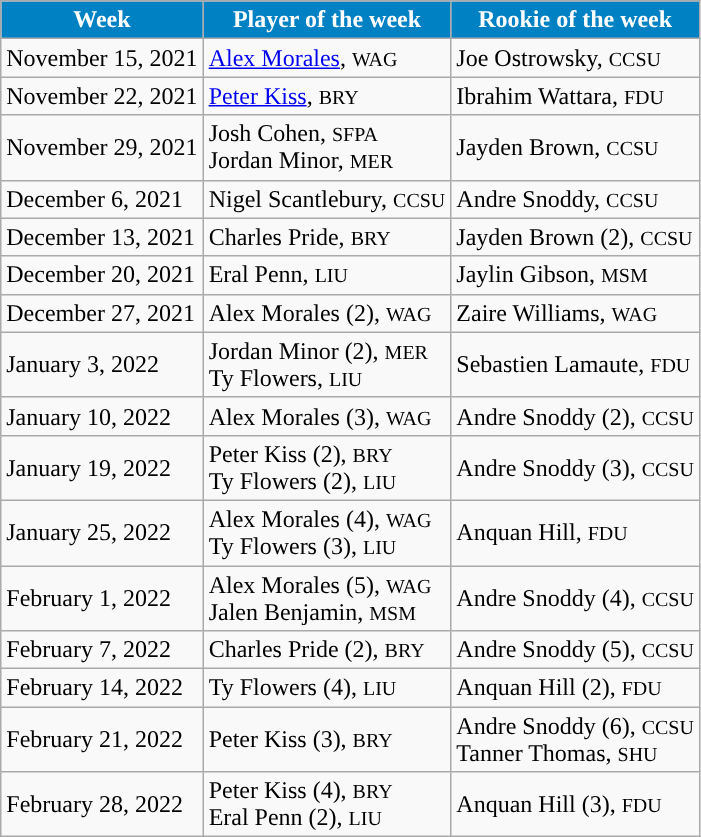<table class="wikitable" border="1">
<tr>
<th align="center" style="background:#0081C4; color:#FFFFFF;">Week</th>
<th align="center" style="background:#0081C4; color:#FFFFFF;">Player of the week</th>
<th align="center" style="background:#0081C4; color:#FFFFFF;">Rookie of the week</th>
</tr>
<tr>
<td>November 15, 2021</td>
<td><a href='#'>Alex Morales</a>, <small>WAG</small></td>
<td>Joe Ostrowsky, <small>CCSU</small></td>
</tr>
<tr>
<td>November 22, 2021</td>
<td><a href='#'>Peter Kiss</a>, <small>BRY</small></td>
<td>Ibrahim Wattara, <small>FDU</small></td>
</tr>
<tr>
<td>November 29, 2021</td>
<td>Josh Cohen, <small>SFPA</small><br>Jordan Minor, <small>MER</small></td>
<td>Jayden Brown, <small>CCSU</small></td>
</tr>
<tr>
<td>December 6, 2021</td>
<td>Nigel Scantlebury, <small>CCSU</small></td>
<td>Andre Snoddy, <small>CCSU</small></td>
</tr>
<tr>
<td>December 13, 2021</td>
<td>Charles Pride, <small>BRY</small></td>
<td>Jayden Brown (2), <small>CCSU</small></td>
</tr>
<tr>
<td>December 20, 2021</td>
<td>Eral Penn, <small>LIU</small></td>
<td>Jaylin Gibson, <small>MSM</small></td>
</tr>
<tr>
<td>December 27, 2021</td>
<td>Alex Morales (2), <small>WAG</small></td>
<td>Zaire Williams, <small>WAG</small></td>
</tr>
<tr>
<td>January 3, 2022</td>
<td>Jordan Minor (2), <small>MER</small><br>Ty Flowers, <small>LIU</small></td>
<td>Sebastien Lamaute, <small>FDU</small></td>
</tr>
<tr>
<td>January 10, 2022</td>
<td>Alex Morales (3), <small>WAG</small></td>
<td>Andre Snoddy (2), <small>CCSU</small></td>
</tr>
<tr>
<td>January 19, 2022</td>
<td>Peter Kiss (2), <small>BRY</small><br>Ty Flowers (2), <small>LIU</small></td>
<td>Andre Snoddy (3), <small>CCSU</small></td>
</tr>
<tr>
<td>January 25, 2022</td>
<td>Alex Morales (4), <small>WAG</small><br>Ty Flowers (3), <small>LIU</small></td>
<td>Anquan Hill, <small>FDU</small></td>
</tr>
<tr>
<td>February 1, 2022</td>
<td>Alex Morales (5), <small>WAG</small><br>Jalen Benjamin, <small>MSM</small></td>
<td>Andre Snoddy (4), <small>CCSU</small></td>
</tr>
<tr>
<td>February 7, 2022</td>
<td>Charles Pride (2), <small>BRY</small></td>
<td>Andre Snoddy (5), <small>CCSU</small></td>
</tr>
<tr>
<td>February 14, 2022</td>
<td>Ty Flowers (4), <small>LIU</small></td>
<td>Anquan Hill (2), <small>FDU</small></td>
</tr>
<tr>
<td>February 21, 2022</td>
<td>Peter Kiss (3), <small>BRY</small></td>
<td>Andre Snoddy (6), <small>CCSU</small><br>Tanner Thomas, <small>SHU</small></td>
</tr>
<tr>
<td>February 28, 2022</td>
<td>Peter Kiss (4), <small>BRY</small><br>Eral Penn (2), <small>LIU</small></td>
<td>Anquan Hill (3), <small>FDU</small></td>
</tr>
</table>
